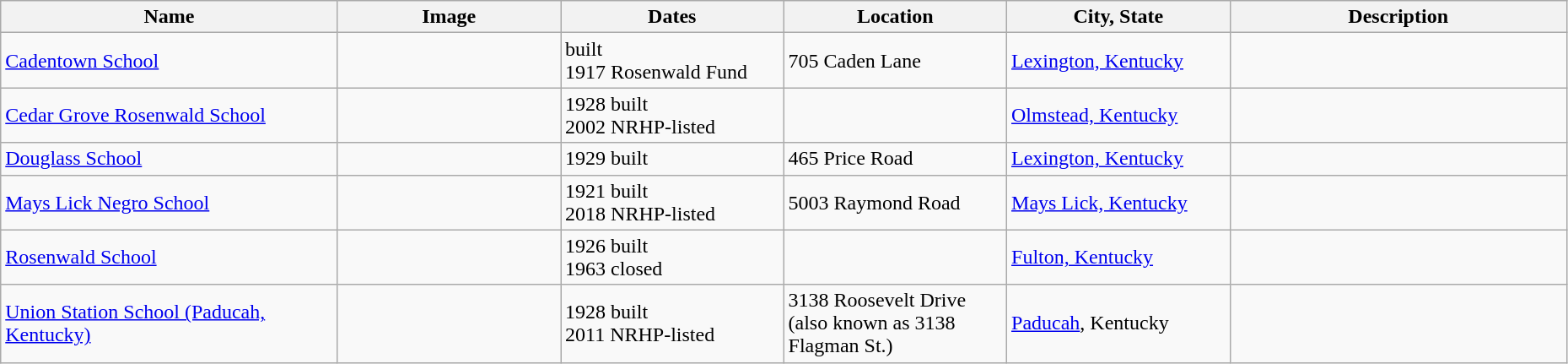<table class="wikitable sortable" style="width:98%">
<tr>
<th style="width: 200px"><strong>Name</strong></th>
<th class="unsortable" style="width: 130px"><strong>Image</strong></th>
<th style="width: 130px"><strong>Dates</strong></th>
<th style="width: 130px"><strong>Location</strong></th>
<th style="width: 130px"><strong>City, State</strong></th>
<th class="unsortable" style="width: 200px"><strong>Description</strong></th>
</tr>
<tr>
<td><a href='#'>Cadentown School</a></td>
<td></td>
<td> built<br>1917 Rosenwald Fund</td>
<td>705 Caden Lane</td>
<td><a href='#'>Lexington, Kentucky</a></td>
<td></td>
</tr>
<tr>
<td><a href='#'>Cedar Grove Rosenwald School</a></td>
<td></td>
<td>1928 built<br>2002 NRHP-listed</td>
<td></td>
<td><a href='#'>Olmstead, Kentucky</a></td>
<td></td>
</tr>
<tr>
<td><a href='#'>Douglass School</a></td>
<td></td>
<td>1929 built</td>
<td>465 Price Road</td>
<td><a href='#'>Lexington, Kentucky</a></td>
<td></td>
</tr>
<tr>
<td><a href='#'>Mays Lick Negro School</a></td>
<td></td>
<td>1921 built<br>2018 NRHP-listed</td>
<td>5003 Raymond Road</td>
<td><a href='#'>Mays Lick, Kentucky</a></td>
<td></td>
</tr>
<tr ->
<td><a href='#'>Rosenwald School</a></td>
<td></td>
<td>1926 built<br>1963 closed</td>
<td></td>
<td><a href='#'>Fulton, Kentucky</a></td>
<td></td>
</tr>
<tr ->
<td><a href='#'>Union Station School (Paducah, Kentucky)</a></td>
<td></td>
<td>1928 built<br>2011 NRHP-listed</td>
<td>3138 Roosevelt Drive (also known as 3138 Flagman St.)</td>
<td><a href='#'>Paducah</a>, Kentucky</td>
<td></td>
</tr>
</table>
